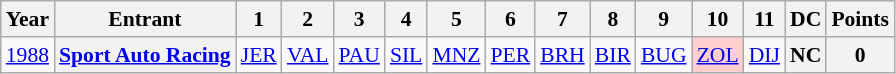<table class="wikitable" style="text-align:center; font-size:90%">
<tr>
<th>Year</th>
<th>Entrant</th>
<th>1</th>
<th>2</th>
<th>3</th>
<th>4</th>
<th>5</th>
<th>6</th>
<th>7</th>
<th>8</th>
<th>9</th>
<th>10</th>
<th>11</th>
<th>DC</th>
<th>Points</th>
</tr>
<tr>
<td><a href='#'>1988</a></td>
<th><a href='#'>Sport Auto Racing</a></th>
<td><a href='#'>JER</a></td>
<td><a href='#'>VAL</a></td>
<td><a href='#'>PAU</a></td>
<td><a href='#'>SIL</a></td>
<td><a href='#'>MNZ</a></td>
<td><a href='#'>PER</a></td>
<td><a href='#'>BRH</a></td>
<td><a href='#'>BIR</a></td>
<td><a href='#'>BUG</a></td>
<td style="background:#ffcfcf;"><a href='#'>ZOL</a><br></td>
<td><a href='#'>DIJ</a></td>
<th>NC</th>
<th>0</th>
</tr>
</table>
